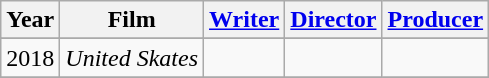<table class="wikitable sortable">
<tr>
<th>Year</th>
<th>Film</th>
<th><a href='#'>Writer</a></th>
<th><a href='#'>Director</a></th>
<th><a href='#'>Producer</a></th>
</tr>
<tr>
</tr>
<tr>
<td>2018</td>
<td><em>United Skates</em></td>
<td style="text-align:center;"></td>
<td style="text-align:center;"></td>
<td style="text-align:center;"></td>
</tr>
<tr>
</tr>
</table>
